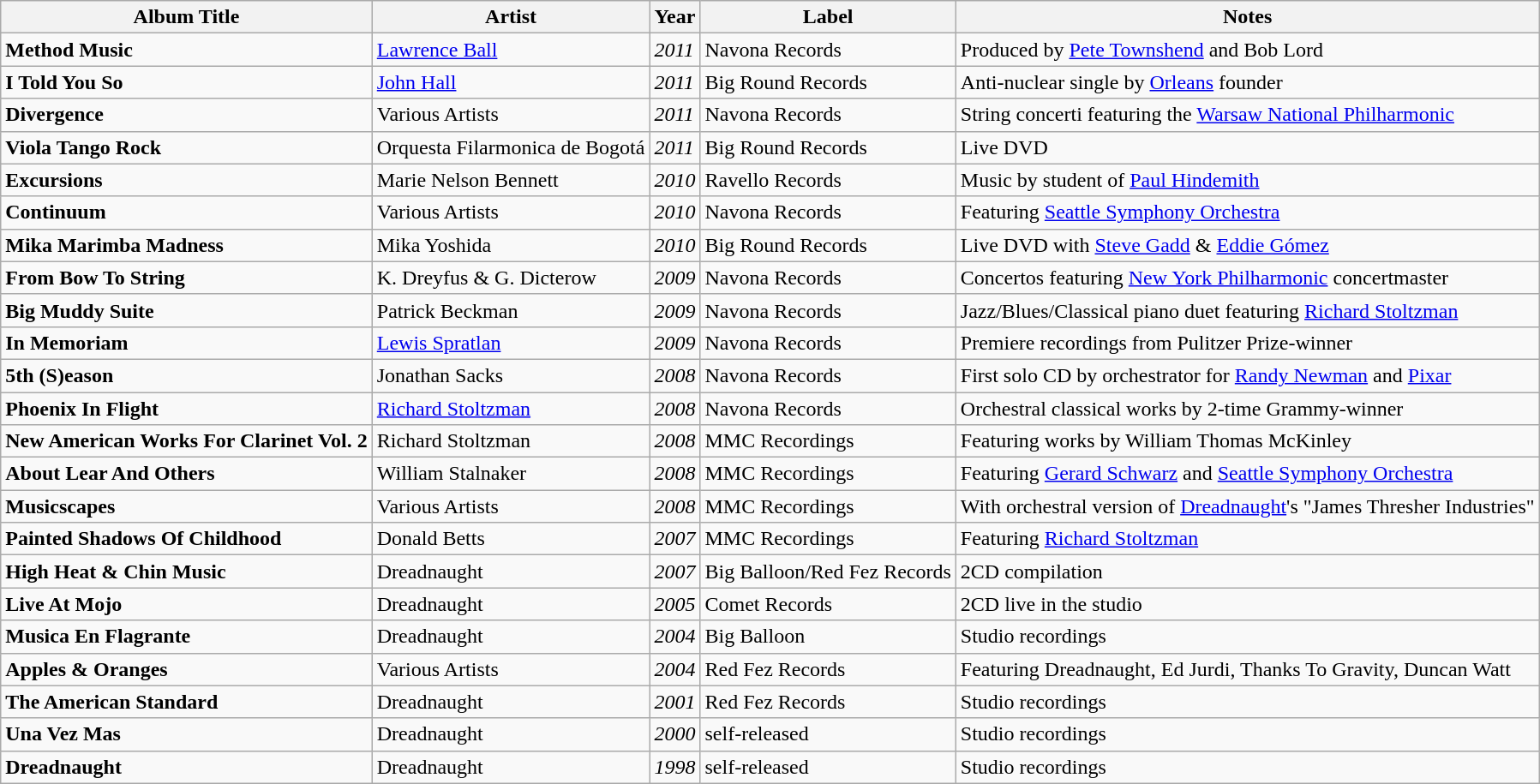<table class="wikitable sortable" border="1">
<tr>
<th><strong>Album Title</strong></th>
<th><strong>Artist</strong></th>
<th><strong>Year</strong></th>
<th><strong>Label</strong></th>
<th><strong>Notes</strong></th>
</tr>
<tr>
<td><strong>Method Music</strong></td>
<td><a href='#'>Lawrence Ball</a></td>
<td><em>2011</em></td>
<td>Navona Records</td>
<td>Produced by <a href='#'>Pete Townshend</a> and Bob Lord</td>
</tr>
<tr>
<td><strong>I Told You So</strong></td>
<td><a href='#'>John Hall</a></td>
<td><em>2011</em></td>
<td>Big Round Records</td>
<td>Anti-nuclear single by <a href='#'>Orleans</a> founder</td>
</tr>
<tr>
<td><strong>Divergence</strong></td>
<td>Various Artists</td>
<td><em>2011</em></td>
<td>Navona Records</td>
<td>String concerti featuring the <a href='#'>Warsaw National Philharmonic</a></td>
</tr>
<tr>
<td><strong>Viola Tango Rock</strong></td>
<td>Orquesta Filarmonica de Bogotá</td>
<td><em>2011</em></td>
<td>Big Round Records</td>
<td>Live DVD</td>
</tr>
<tr>
<td><strong>Excursions</strong></td>
<td>Marie Nelson Bennett</td>
<td><em>2010</em></td>
<td>Ravello Records</td>
<td>Music by student of <a href='#'>Paul Hindemith</a></td>
</tr>
<tr>
<td><strong>Continuum</strong></td>
<td>Various Artists</td>
<td><em>2010</em></td>
<td>Navona Records</td>
<td>Featuring <a href='#'>Seattle Symphony Orchestra</a></td>
</tr>
<tr>
<td><strong>Mika Marimba Madness</strong></td>
<td>Mika Yoshida</td>
<td><em>2010</em></td>
<td>Big Round Records</td>
<td>Live DVD with <a href='#'>Steve Gadd</a> & <a href='#'>Eddie Gómez</a></td>
</tr>
<tr>
<td><strong>From Bow To String</strong></td>
<td>K. Dreyfus & G. Dicterow</td>
<td><em>2009</em></td>
<td>Navona Records</td>
<td>Concertos featuring <a href='#'>New York Philharmonic</a> concertmaster</td>
</tr>
<tr>
<td><strong>Big Muddy Suite</strong></td>
<td>Patrick Beckman</td>
<td><em>2009</em></td>
<td>Navona Records</td>
<td>Jazz/Blues/Classical piano duet featuring <a href='#'>Richard Stoltzman</a></td>
</tr>
<tr>
<td><strong>In Memoriam</strong></td>
<td><a href='#'>Lewis Spratlan</a></td>
<td><em>2009</em></td>
<td>Navona Records</td>
<td>Premiere recordings from Pulitzer Prize-winner</td>
</tr>
<tr>
<td><strong>5th (S)eason</strong></td>
<td>Jonathan Sacks</td>
<td><em>2008</em></td>
<td>Navona Records</td>
<td>First solo CD by orchestrator for <a href='#'>Randy Newman</a> and <a href='#'>Pixar</a></td>
</tr>
<tr>
<td><strong>Phoenix In Flight</strong></td>
<td><a href='#'>Richard Stoltzman</a></td>
<td><em>2008</em></td>
<td>Navona Records</td>
<td>Orchestral classical works by 2-time Grammy-winner</td>
</tr>
<tr>
<td><strong>New American Works For Clarinet Vol. 2</strong></td>
<td>Richard Stoltzman</td>
<td><em>2008</em></td>
<td>MMC Recordings</td>
<td>Featuring works by William Thomas McKinley</td>
</tr>
<tr>
<td><strong>About Lear And Others</strong></td>
<td>William Stalnaker</td>
<td><em>2008</em></td>
<td>MMC Recordings</td>
<td>Featuring <a href='#'>Gerard Schwarz</a> and <a href='#'>Seattle Symphony Orchestra</a></td>
</tr>
<tr>
<td><strong>Musicscapes</strong></td>
<td>Various Artists</td>
<td><em>2008</em></td>
<td>MMC Recordings</td>
<td>With orchestral version of <a href='#'>Dreadnaught</a>'s "James Thresher Industries"</td>
</tr>
<tr>
<td><strong>Painted Shadows Of Childhood</strong></td>
<td>Donald Betts</td>
<td><em>2007</em></td>
<td>MMC Recordings</td>
<td>Featuring <a href='#'>Richard Stoltzman</a></td>
</tr>
<tr>
<td><strong>High Heat & Chin Music</strong></td>
<td>Dreadnaught</td>
<td><em>2007</em></td>
<td>Big Balloon/Red Fez Records</td>
<td>2CD compilation</td>
</tr>
<tr>
<td><strong>Live At Mojo</strong></td>
<td>Dreadnaught</td>
<td><em>2005</em></td>
<td>Comet Records</td>
<td>2CD live in the studio</td>
</tr>
<tr>
<td><strong>Musica En Flagrante</strong></td>
<td>Dreadnaught</td>
<td><em>2004</em></td>
<td>Big Balloon</td>
<td>Studio recordings</td>
</tr>
<tr>
<td><strong>Apples & Oranges</strong></td>
<td>Various Artists</td>
<td><em>2004</em></td>
<td>Red Fez Records</td>
<td>Featuring Dreadnaught, Ed Jurdi, Thanks To Gravity, Duncan Watt</td>
</tr>
<tr>
<td><strong>The American Standard</strong></td>
<td>Dreadnaught</td>
<td><em>2001</em></td>
<td>Red Fez Records</td>
<td>Studio recordings</td>
</tr>
<tr>
<td><strong>Una Vez Mas</strong></td>
<td>Dreadnaught</td>
<td><em>2000</em></td>
<td>self-released</td>
<td>Studio recordings</td>
</tr>
<tr>
<td><strong>Dreadnaught</strong></td>
<td>Dreadnaught</td>
<td><em>1998</em></td>
<td>self-released</td>
<td>Studio recordings</td>
</tr>
</table>
